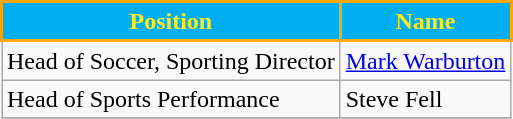<table class="wikitable sortable">
<tr>
<th style="background:#00aef3; color:#ffed1d; border:2px solid #ffa702;" scope="col">Position</th>
<th style="background:#00aef3; color:#ffed1d; border:2px solid #ffa702;" scope="col">Name</th>
</tr>
<tr>
<td>Head of Soccer, Sporting Director</td>
<td> <a href='#'>Mark Warburton</a></td>
</tr>
<tr>
<td>Head of Sports Performance</td>
<td> Steve Fell</td>
</tr>
<tr>
</tr>
</table>
